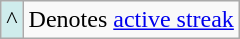<table class="wikitable">
<tr>
<td bgcolor="#CFECEC">^</td>
<td>Denotes <a href='#'>active streak</a></td>
</tr>
</table>
